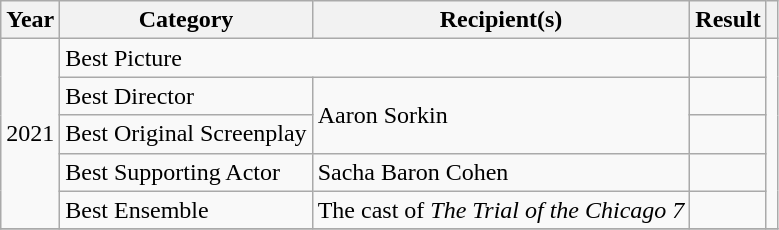<table class="wikitable unsortable plainrowheaders">
<tr>
<th scope="col">Year</th>
<th scope="col">Category</th>
<th scope="col">Recipient(s)</th>
<th scope="col">Result</th>
<th scope="col" class="unsortable"></th>
</tr>
<tr>
<td rowspan="5">2021</td>
<td colspan="2">Best Picture</td>
<td></td>
<td rowspan="5" align="center"></td>
</tr>
<tr>
<td>Best Director</td>
<td rowspan="2">Aaron Sorkin</td>
<td></td>
</tr>
<tr>
<td>Best Original Screenplay</td>
<td></td>
</tr>
<tr>
<td>Best Supporting Actor</td>
<td>Sacha Baron Cohen</td>
<td></td>
</tr>
<tr>
<td>Best Ensemble</td>
<td>The cast of <em>The Trial of the Chicago 7</em></td>
<td></td>
</tr>
<tr>
</tr>
</table>
